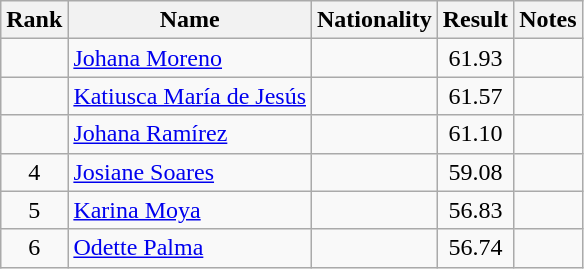<table class="wikitable sortable" style="text-align:center">
<tr>
<th>Rank</th>
<th>Name</th>
<th>Nationality</th>
<th>Result</th>
<th>Notes</th>
</tr>
<tr>
<td></td>
<td align=left><a href='#'>Johana Moreno</a></td>
<td align=left></td>
<td>61.93</td>
<td></td>
</tr>
<tr>
<td></td>
<td align=left><a href='#'>Katiusca María de Jesús</a></td>
<td align=left></td>
<td>61.57</td>
<td></td>
</tr>
<tr>
<td></td>
<td align=left><a href='#'>Johana Ramírez</a></td>
<td align=left></td>
<td>61.10</td>
<td></td>
</tr>
<tr>
<td>4</td>
<td align=left><a href='#'>Josiane Soares</a></td>
<td align=left></td>
<td>59.08</td>
<td></td>
</tr>
<tr>
<td>5</td>
<td align=left><a href='#'>Karina Moya</a></td>
<td align=left></td>
<td>56.83</td>
<td></td>
</tr>
<tr>
<td>6</td>
<td align=left><a href='#'>Odette Palma</a></td>
<td align=left></td>
<td>56.74</td>
<td></td>
</tr>
</table>
